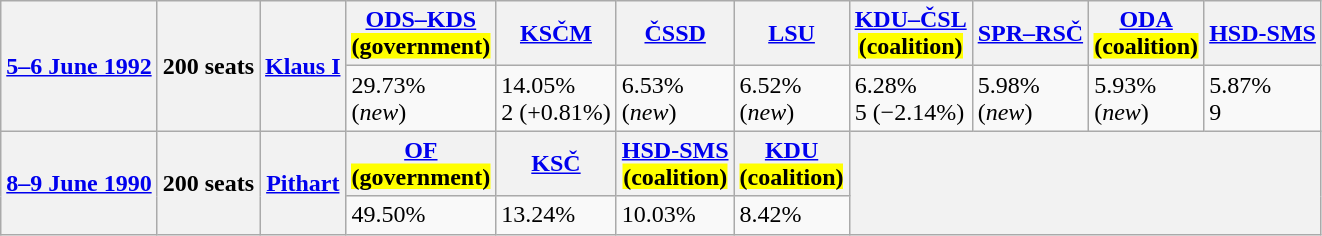<table class=wikitable style=text-align:left>
<tr>
<th rowspan=2><a href='#'>5–6 June 1992</a></th>
<th rowspan=2>200 seats</th>
<th rowspan=2><a href='#'>Klaus I</a></th>
<th><a href='#'>ODS–KDS</a><br><mark>(government)</mark></th>
<th><a href='#'>KSČM</a></th>
<th><a href='#'>ČSSD</a></th>
<th><a href='#'>LSU</a></th>
<th><a href='#'>KDU–ČSL</a><br><mark>(coalition)</mark></th>
<th><a href='#'>SPR–RSČ</a></th>
<th><a href='#'>ODA</a><br><mark>(coalition)</mark></th>
<th><a href='#'>HSD-SMS</a></th>
</tr>
<tr>
<td> 29.73%<br>(<em>new</em>)</td>
<td> 14.05%<br>2 (+0.81%)</td>
<td> 6.53%<br>(<em>new</em>)</td>
<td> 6.52%<br>(<em>new</em>)</td>
<td> 6.28%<br>5 (−2.14%)</td>
<td> 5.98%<br>(<em>new</em>)</td>
<td> 5.93%<br>(<em>new</em>)</td>
<td> 5.87%<br>9</td>
</tr>
<tr>
<th rowspan=2><a href='#'>8–9 June 1990</a></th>
<th rowspan=2>200 seats</th>
<th rowspan=2><a href='#'>Pithart</a></th>
<th><a href='#'>OF</a><br><mark>(government)</mark></th>
<th><a href='#'>KSČ</a></th>
<th><a href='#'>HSD-SMS</a><br><mark>(coalition)</mark></th>
<th><a href='#'>KDU</a><br><mark>(coalition)</mark></th>
<th colspan="4" rowspan="2" style=text-align:center> </th>
</tr>
<tr>
<td> 49.50%</td>
<td> 13.24%</td>
<td> 10.03%</td>
<td> 8.42%</td>
</tr>
</table>
